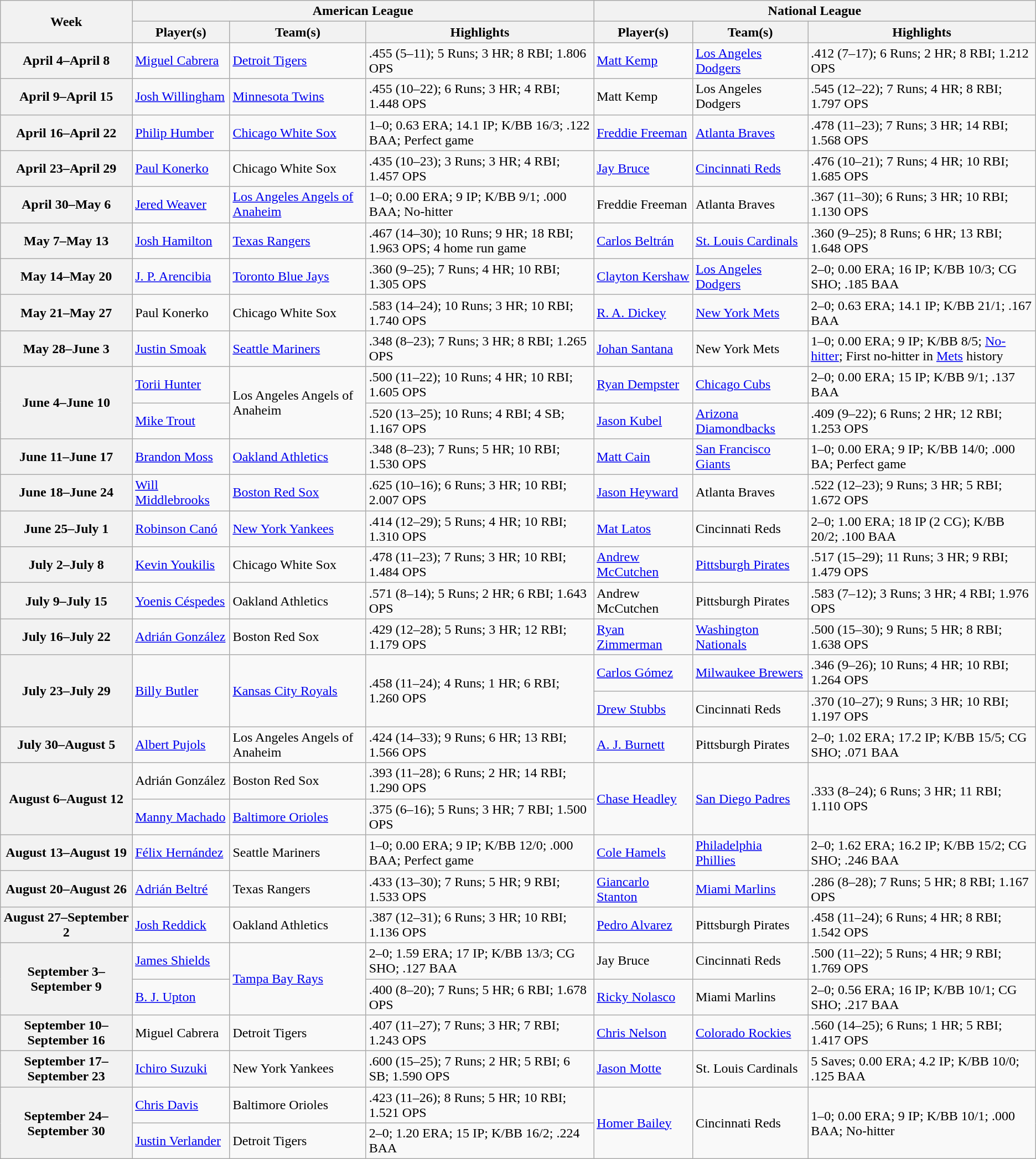<table class="wikitable plainrowheaders">
<tr>
<th rowspan=2>Week</th>
<th colspan=3>American League</th>
<th colspan=3>National League</th>
</tr>
<tr>
<th>Player(s)</th>
<th>Team(s)</th>
<th width=22%>Highlights</th>
<th>Player(s)</th>
<th>Team(s)</th>
<th width=22%>Highlights</th>
</tr>
<tr>
<th scope="row">April 4–April 8</th>
<td><a href='#'>Miguel Cabrera</a></td>
<td><a href='#'>Detroit Tigers</a></td>
<td>.455 (5–11); 5 Runs; 3 HR; 8 RBI; 1.806 OPS</td>
<td><a href='#'>Matt Kemp</a></td>
<td><a href='#'>Los Angeles Dodgers</a></td>
<td>.412 (7–17); 6 Runs; 2 HR; 8 RBI; 1.212 OPS</td>
</tr>
<tr>
<th scope="row">April 9–April 15</th>
<td><a href='#'>Josh Willingham</a></td>
<td><a href='#'>Minnesota Twins</a></td>
<td>.455 (10–22); 6 Runs; 3 HR; 4 RBI; 1.448 OPS</td>
<td>Matt Kemp</td>
<td>Los Angeles Dodgers</td>
<td>.545 (12–22); 7 Runs; 4 HR; 8 RBI; 1.797 OPS</td>
</tr>
<tr>
<th scope="row">April 16–April 22</th>
<td><a href='#'>Philip Humber</a></td>
<td><a href='#'>Chicago White Sox</a></td>
<td>1–0; 0.63 ERA; 14.1 IP; K/BB 16/3; .122 BAA; Perfect game</td>
<td><a href='#'>Freddie Freeman</a></td>
<td><a href='#'>Atlanta Braves</a></td>
<td>.478 (11–23); 7 Runs; 3 HR; 14 RBI; 1.568 OPS</td>
</tr>
<tr>
<th scope="row">April 23–April 29</th>
<td><a href='#'>Paul Konerko</a></td>
<td>Chicago White Sox</td>
<td>.435 (10–23); 3 Runs; 3 HR; 4 RBI; 1.457 OPS</td>
<td><a href='#'>Jay Bruce</a></td>
<td><a href='#'>Cincinnati Reds</a></td>
<td>.476 (10–21); 7 Runs; 4 HR; 10 RBI; 1.685 OPS</td>
</tr>
<tr>
<th scope="row">April 30–May 6</th>
<td><a href='#'>Jered Weaver</a></td>
<td><a href='#'>Los Angeles Angels of Anaheim</a></td>
<td>1–0; 0.00 ERA; 9 IP; K/BB 9/1; .000 BAA; No-hitter</td>
<td>Freddie Freeman</td>
<td>Atlanta Braves</td>
<td>.367 (11–30); 6 Runs; 3 HR; 10 RBI; 1.130 OPS</td>
</tr>
<tr>
<th scope="row">May 7–May 13</th>
<td><a href='#'>Josh Hamilton</a></td>
<td><a href='#'>Texas Rangers</a></td>
<td>.467 (14–30); 10 Runs; 9 HR; 18 RBI; 1.963 OPS; 4 home run game</td>
<td><a href='#'>Carlos Beltrán</a></td>
<td><a href='#'>St. Louis Cardinals</a></td>
<td>.360 (9–25); 8 Runs; 6 HR; 13 RBI; 1.648 OPS</td>
</tr>
<tr>
<th scope="row">May 14–May 20</th>
<td><a href='#'>J. P. Arencibia</a></td>
<td><a href='#'>Toronto Blue Jays</a></td>
<td>.360 (9–25); 7 Runs; 4 HR; 10 RBI; 1.305 OPS</td>
<td><a href='#'>Clayton Kershaw</a></td>
<td><a href='#'>Los Angeles Dodgers</a></td>
<td>2–0; 0.00 ERA; 16 IP; K/BB 10/3; CG SHO; .185 BAA</td>
</tr>
<tr>
<th scope="row">May 21–May 27</th>
<td>Paul Konerko</td>
<td>Chicago White Sox</td>
<td>.583 (14–24); 10 Runs; 3 HR; 10 RBI; 1.740 OPS</td>
<td><a href='#'>R. A. Dickey</a></td>
<td><a href='#'>New York Mets</a></td>
<td>2–0; 0.63 ERA; 14.1 IP; K/BB 21/1; .167 BAA</td>
</tr>
<tr>
<th scope="row">May 28–June 3</th>
<td><a href='#'>Justin Smoak</a></td>
<td><a href='#'>Seattle Mariners</a></td>
<td>.348 (8–23); 7 Runs; 3 HR; 8 RBI; 1.265 OPS</td>
<td><a href='#'>Johan Santana</a></td>
<td>New York Mets</td>
<td>1–0; 0.00 ERA; 9 IP; K/BB 8/5; <a href='#'>No-hitter</a>; First no-hitter in <a href='#'>Mets</a> history</td>
</tr>
<tr>
<th rowspan="2" scope="row">June 4–June 10</th>
<td><a href='#'>Torii Hunter</a></td>
<td rowspan="2">Los Angeles Angels of Anaheim</td>
<td>.500 (11–22); 10 Runs; 4 HR; 10 RBI; 1.605 OPS</td>
<td><a href='#'>Ryan Dempster</a></td>
<td><a href='#'>Chicago Cubs</a></td>
<td>2–0; 0.00 ERA; 15 IP; K/BB 9/1; .137 BAA</td>
</tr>
<tr>
<td><a href='#'>Mike Trout</a></td>
<td>.520 (13–25); 10 Runs; 4 RBI; 4 SB; 1.167 OPS</td>
<td><a href='#'>Jason Kubel</a></td>
<td><a href='#'>Arizona Diamondbacks</a></td>
<td>.409 (9–22); 6 Runs; 2 HR; 12 RBI; 1.253 OPS</td>
</tr>
<tr>
<th scope="row">June 11–June 17</th>
<td><a href='#'>Brandon Moss</a></td>
<td><a href='#'>Oakland Athletics</a></td>
<td>.348 (8–23); 7 Runs; 5 HR; 10 RBI; 1.530 OPS</td>
<td><a href='#'>Matt Cain</a></td>
<td><a href='#'>San Francisco Giants</a></td>
<td>1–0; 0.00 ERA; 9 IP; K/BB 14/0; .000 BA; Perfect game</td>
</tr>
<tr>
<th scope="row">June 18–June 24</th>
<td><a href='#'>Will Middlebrooks</a></td>
<td><a href='#'>Boston Red Sox</a></td>
<td>.625 (10–16); 6 Runs; 3 HR; 10 RBI; 2.007 OPS</td>
<td><a href='#'>Jason Heyward</a></td>
<td>Atlanta Braves</td>
<td>.522 (12–23); 9 Runs; 3 HR; 5 RBI; 1.672 OPS</td>
</tr>
<tr>
<th scope="row">June 25–July 1</th>
<td><a href='#'>Robinson Canó</a></td>
<td><a href='#'>New York Yankees</a></td>
<td>.414 (12–29); 5 Runs; 4 HR; 10 RBI; 1.310 OPS</td>
<td><a href='#'>Mat Latos</a></td>
<td>Cincinnati Reds</td>
<td>2–0; 1.00 ERA; 18 IP (2 CG); K/BB 20/2; .100 BAA</td>
</tr>
<tr>
<th scope="row">July 2–July 8</th>
<td><a href='#'>Kevin Youkilis</a></td>
<td>Chicago White Sox</td>
<td>.478 (11–23); 7 Runs; 3 HR; 10 RBI; 1.484 OPS</td>
<td><a href='#'>Andrew McCutchen</a></td>
<td><a href='#'>Pittsburgh Pirates</a></td>
<td>.517 (15–29); 11 Runs; 3 HR; 9 RBI; 1.479 OPS</td>
</tr>
<tr>
<th scope="row">July 9–July 15</th>
<td><a href='#'>Yoenis Céspedes</a></td>
<td>Oakland Athletics</td>
<td>.571 (8–14); 5 Runs; 2 HR; 6 RBI; 1.643 OPS</td>
<td>Andrew McCutchen</td>
<td>Pittsburgh Pirates</td>
<td>.583 (7–12); 3 Runs; 3 HR; 4 RBI; 1.976 OPS</td>
</tr>
<tr>
<th scope="row">July 16–July 22</th>
<td><a href='#'>Adrián González</a></td>
<td>Boston Red Sox</td>
<td>.429 (12–28); 5 Runs; 3 HR; 12 RBI; 1.179 OPS</td>
<td><a href='#'>Ryan Zimmerman</a></td>
<td><a href='#'>Washington Nationals</a></td>
<td>.500 (15–30); 9 Runs; 5 HR; 8 RBI; 1.638 OPS</td>
</tr>
<tr>
<th rowspan="2" scope="row">July 23–July 29</th>
<td rowspan="2"><a href='#'>Billy Butler</a></td>
<td rowspan="2"><a href='#'>Kansas City Royals</a></td>
<td rowspan="2">.458 (11–24); 4 Runs; 1 HR; 6 RBI; 1.260 OPS</td>
<td><a href='#'>Carlos Gómez</a></td>
<td><a href='#'>Milwaukee Brewers</a></td>
<td>.346 (9–26); 10 Runs; 4 HR; 10 RBI; 1.264 OPS</td>
</tr>
<tr>
<td><a href='#'>Drew Stubbs</a></td>
<td>Cincinnati Reds</td>
<td>.370 (10–27); 9 Runs; 3 HR; 10 RBI; 1.197 OPS</td>
</tr>
<tr>
<th scope="row">July 30–August 5</th>
<td><a href='#'>Albert Pujols</a></td>
<td>Los Angeles Angels of Anaheim</td>
<td>.424 (14–33); 9 Runs; 6 HR; 13 RBI; 1.566 OPS</td>
<td><a href='#'>A. J. Burnett</a></td>
<td>Pittsburgh Pirates</td>
<td>2–0; 1.02 ERA; 17.2 IP; K/BB 15/5; CG SHO; .071 BAA</td>
</tr>
<tr>
<th rowspan="2" scope="row">August 6–August 12</th>
<td>Adrián González</td>
<td>Boston Red Sox</td>
<td>.393 (11–28); 6 Runs; 2 HR; 14 RBI; 1.290 OPS</td>
<td rowspan="2"><a href='#'>Chase Headley</a></td>
<td rowspan="2"><a href='#'>San Diego Padres</a></td>
<td rowspan="2">.333 (8–24); 6 Runs; 3 HR; 11 RBI; 1.110 OPS</td>
</tr>
<tr>
<td><a href='#'>Manny Machado</a></td>
<td><a href='#'>Baltimore Orioles</a></td>
<td>.375 (6–16); 5 Runs; 3 HR; 7 RBI; 1.500 OPS</td>
</tr>
<tr>
<th scope="row">August 13–August 19</th>
<td><a href='#'>Félix Hernández</a></td>
<td>Seattle Mariners</td>
<td>1–0; 0.00 ERA; 9 IP; K/BB 12/0; .000 BAA; Perfect game</td>
<td><a href='#'>Cole Hamels</a></td>
<td><a href='#'>Philadelphia Phillies</a></td>
<td>2–0; 1.62 ERA; 16.2 IP; K/BB 15/2; CG SHO; .246 BAA</td>
</tr>
<tr>
<th scope="row">August 20–August 26</th>
<td><a href='#'>Adrián Beltré</a></td>
<td>Texas Rangers</td>
<td>.433 (13–30); 7 Runs; 5 HR; 9 RBI; 1.533 OPS</td>
<td><a href='#'>Giancarlo Stanton</a></td>
<td><a href='#'>Miami Marlins</a></td>
<td>.286 (8–28); 7 Runs; 5 HR; 8 RBI; 1.167 OPS</td>
</tr>
<tr>
<th scope="row">August 27–September 2</th>
<td><a href='#'>Josh Reddick</a></td>
<td>Oakland Athletics</td>
<td>.387 (12–31); 6 Runs; 3 HR; 10 RBI; 1.136 OPS</td>
<td><a href='#'>Pedro Alvarez</a></td>
<td>Pittsburgh Pirates</td>
<td>.458 (11–24); 6 Runs; 4 HR; 8 RBI; 1.542 OPS</td>
</tr>
<tr>
<th rowspan="2" scope="row">September 3–September 9</th>
<td><a href='#'>James Shields</a></td>
<td rowspan="2"><a href='#'>Tampa Bay Rays</a></td>
<td>2–0; 1.59 ERA; 17 IP; K/BB 13/3; CG SHO; .127 BAA</td>
<td>Jay Bruce</td>
<td>Cincinnati Reds</td>
<td>.500 (11–22); 5 Runs; 4 HR; 9 RBI; 1.769 OPS</td>
</tr>
<tr>
<td><a href='#'>B. J. Upton</a></td>
<td>.400 (8–20); 7 Runs; 5 HR; 6 RBI; 1.678 OPS</td>
<td><a href='#'>Ricky Nolasco</a></td>
<td>Miami Marlins</td>
<td>2–0; 0.56 ERA; 16 IP; K/BB 10/1; CG SHO; .217 BAA</td>
</tr>
<tr>
<th scope="row">September 10–September 16</th>
<td>Miguel Cabrera</td>
<td>Detroit Tigers</td>
<td>.407 (11–27); 7 Runs; 3 HR; 7 RBI; 1.243 OPS</td>
<td><a href='#'>Chris Nelson</a></td>
<td><a href='#'>Colorado Rockies</a></td>
<td>.560 (14–25); 6 Runs; 1 HR; 5 RBI; 1.417 OPS</td>
</tr>
<tr>
<th scope="row">September 17–September 23</th>
<td><a href='#'>Ichiro Suzuki</a></td>
<td>New York Yankees</td>
<td>.600 (15–25); 7 Runs; 2 HR; 5 RBI; 6 SB; 1.590 OPS</td>
<td><a href='#'>Jason Motte</a></td>
<td>St. Louis Cardinals</td>
<td>5 Saves; 0.00 ERA; 4.2 IP; K/BB 10/0; .125 BAA</td>
</tr>
<tr>
<th rowspan="2" scope="row">September 24–September 30</th>
<td><a href='#'>Chris Davis</a></td>
<td>Baltimore Orioles</td>
<td>.423 (11–26); 8 Runs; 5 HR; 10 RBI; 1.521 OPS</td>
<td rowspan="2"><a href='#'>Homer Bailey</a></td>
<td rowspan="2">Cincinnati Reds</td>
<td rowspan="2">1–0; 0.00 ERA; 9 IP; K/BB 10/1; .000 BAA; No-hitter</td>
</tr>
<tr>
<td><a href='#'>Justin Verlander</a></td>
<td>Detroit Tigers</td>
<td>2–0; 1.20 ERA; 15 IP; K/BB 16/2; .224 BAA</td>
</tr>
</table>
